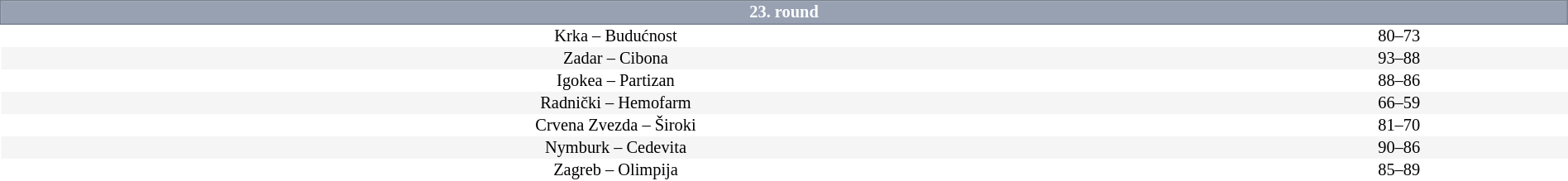<table border=0 cellspacing=0 cellpadding=1em style="font-size: 85%; border-collapse: collapse;" width=100%>
<tr>
<td colspan=5 bgcolor=#98A1B2 style="border:1px solid #7A8392; text-align:center; color:#FFFFFF;"><strong>23. round</strong></td>
</tr>
<tr align=center bgcolor=#FFFFFF>
<td>Krka – Budućnost</td>
<td>80–73</td>
</tr>
<tr align=center bgcolor=#f5f5f5>
<td>Zadar – Cibona</td>
<td>93–88</td>
</tr>
<tr align=center bgcolor=#FFFFFF>
<td>Igokea – Partizan</td>
<td>88–86</td>
</tr>
<tr align=center bgcolor=#f5f5f5>
<td>Radnički – Hemofarm</td>
<td>66–59</td>
</tr>
<tr align=center bgcolor=#FFFFFF>
<td>Crvena Zvezda – Široki</td>
<td>81–70</td>
</tr>
<tr align=center bgcolor=#f5f5f5>
<td>Nymburk – Cedevita</td>
<td>90–86</td>
</tr>
<tr align=center bgcolor=#FFFFFF>
<td>Zagreb – Olimpija</td>
<td>85–89</td>
</tr>
</table>
